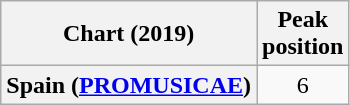<table class="wikitable plainrowheaders" style="text-align:center">
<tr>
<th scope="col">Chart (2019)</th>
<th scope="col">Peak<br>position</th>
</tr>
<tr>
<th scope="row">Spain (<a href='#'>PROMUSICAE</a>)</th>
<td>6</td>
</tr>
</table>
